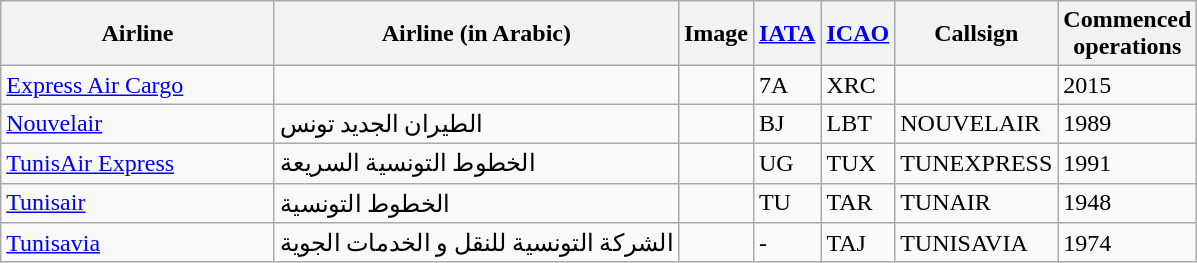<table class="wikitable sortable sticky-header sort-under">
<tr>
<th style="width:175px;">Airline</th>
<th>Airline (in Arabic)</th>
<th>Image</th>
<th><a href='#'>IATA</a></th>
<th><a href='#'>ICAO</a></th>
<th>Callsign</th>
<th>Commenced<br>operations</th>
</tr>
<tr>
<td><a href='#'>Express Air Cargo</a></td>
<td></td>
<td></td>
<td>7A</td>
<td>XRC</td>
<td></td>
<td>2015</td>
</tr>
<tr>
<td><a href='#'>Nouvelair</a></td>
<td>الطيران الجديد تونس</td>
<td></td>
<td>BJ</td>
<td>LBT</td>
<td>NOUVELAIR</td>
<td>1989</td>
</tr>
<tr>
<td><a href='#'>TunisAir Express</a></td>
<td>الخطوط التونسية السريعة</td>
<td></td>
<td>UG</td>
<td>TUX</td>
<td>TUNEXPRESS</td>
<td>1991</td>
</tr>
<tr>
<td><a href='#'>Tunisair</a></td>
<td>الخطوط التونسية</td>
<td></td>
<td>TU</td>
<td>TAR</td>
<td>TUNAIR</td>
<td>1948</td>
</tr>
<tr>
<td><a href='#'>Tunisavia</a></td>
<td>الشركة التونسية للنقل و الخدمات الجوية</td>
<td></td>
<td>-</td>
<td>TAJ</td>
<td>TUNISAVIA</td>
<td>1974</td>
</tr>
</table>
